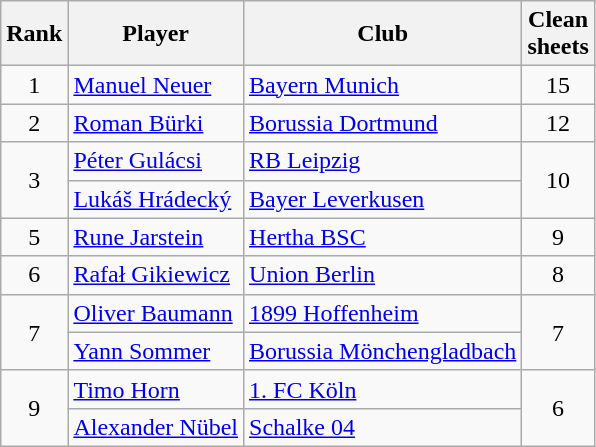<table class="wikitable" style="text-align:center">
<tr>
<th>Rank</th>
<th>Player</th>
<th>Club</th>
<th>Clean<br>sheets</th>
</tr>
<tr>
<td>1</td>
<td align="left"> <a href='#'>Manuel Neuer</a></td>
<td align="left"><a href='#'>Bayern Munich</a></td>
<td>15</td>
</tr>
<tr>
<td>2</td>
<td align="left"> <a href='#'>Roman Bürki</a></td>
<td align="left"><a href='#'>Borussia Dortmund</a></td>
<td>12</td>
</tr>
<tr>
<td rowspan="2">3</td>
<td align="left"> <a href='#'>Péter Gulácsi</a></td>
<td align="left"><a href='#'>RB Leipzig</a></td>
<td rowspan="2">10</td>
</tr>
<tr>
<td align="left"> <a href='#'>Lukáš Hrádecký</a></td>
<td align="left"><a href='#'>Bayer Leverkusen</a></td>
</tr>
<tr>
<td>5</td>
<td align="left"> <a href='#'>Rune Jarstein</a></td>
<td align="left"><a href='#'>Hertha BSC</a></td>
<td>9</td>
</tr>
<tr>
<td>6</td>
<td align="left"> <a href='#'>Rafał Gikiewicz</a></td>
<td align="left"><a href='#'>Union Berlin</a></td>
<td>8</td>
</tr>
<tr>
<td rowspan="2">7</td>
<td align="left"> <a href='#'>Oliver Baumann</a></td>
<td align="left"><a href='#'>1899 Hoffenheim</a></td>
<td rowspan="2">7</td>
</tr>
<tr>
<td align="left"> <a href='#'>Yann Sommer</a></td>
<td align="left"><a href='#'>Borussia Mönchengladbach</a></td>
</tr>
<tr>
<td rowspan="2">9</td>
<td align="left"> <a href='#'>Timo Horn</a></td>
<td align="left"><a href='#'>1. FC Köln</a></td>
<td rowspan="2">6</td>
</tr>
<tr>
<td align="left"> <a href='#'>Alexander Nübel</a></td>
<td align="left"><a href='#'>Schalke 04</a></td>
</tr>
</table>
